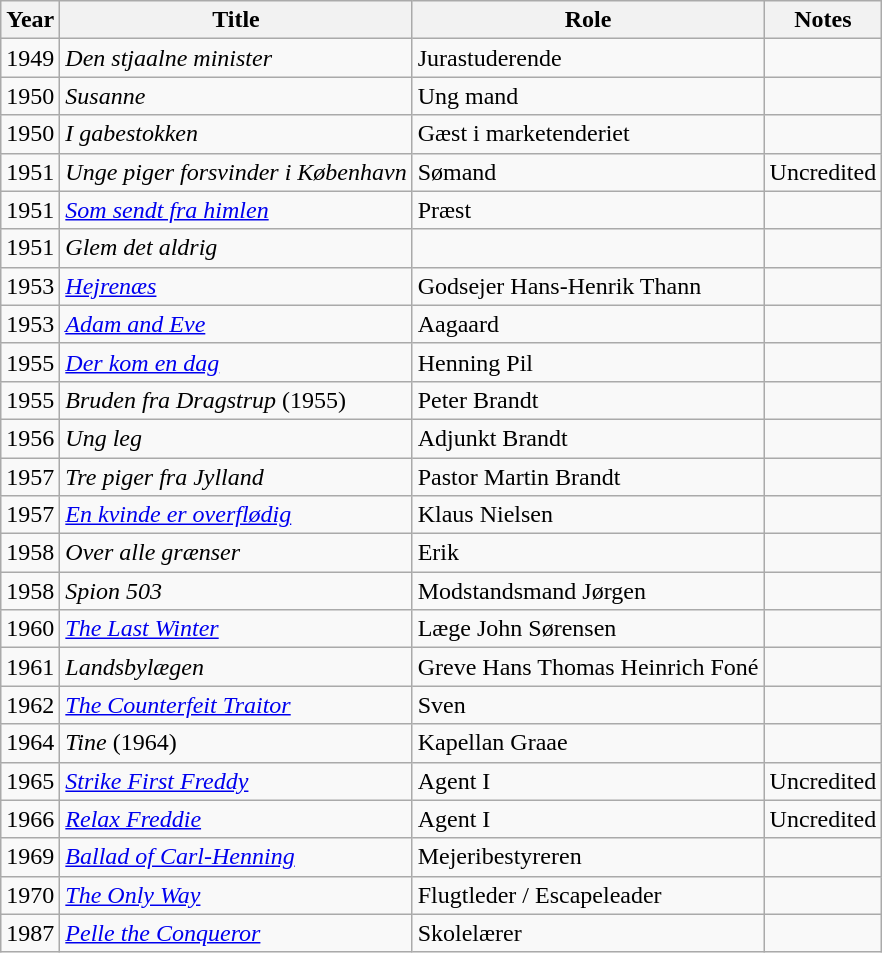<table class="wikitable">
<tr>
<th>Year</th>
<th>Title</th>
<th>Role</th>
<th>Notes</th>
</tr>
<tr>
<td>1949</td>
<td><em>Den stjaalne minister</em></td>
<td>Jurastuderende</td>
<td></td>
</tr>
<tr>
<td>1950</td>
<td><em>Susanne</em></td>
<td>Ung mand</td>
<td></td>
</tr>
<tr>
<td>1950</td>
<td><em>I gabestokken</em></td>
<td>Gæst i marketenderiet</td>
<td></td>
</tr>
<tr>
<td>1951</td>
<td><em>Unge piger forsvinder i København</em></td>
<td>Sømand</td>
<td>Uncredited</td>
</tr>
<tr>
<td>1951</td>
<td><em><a href='#'>Som sendt fra himlen</a></em></td>
<td>Præst</td>
<td></td>
</tr>
<tr>
<td>1951</td>
<td><em>Glem det aldrig</em></td>
<td></td>
<td></td>
</tr>
<tr>
<td>1953</td>
<td><em><a href='#'>Hejrenæs</a></em></td>
<td>Godsejer Hans-Henrik Thann</td>
<td></td>
</tr>
<tr>
<td>1953</td>
<td><em><a href='#'>Adam and Eve</a></em></td>
<td>Aagaard</td>
<td></td>
</tr>
<tr>
<td>1955</td>
<td><em><a href='#'>Der kom en dag</a></em></td>
<td>Henning Pil</td>
<td></td>
</tr>
<tr>
<td>1955</td>
<td><em>Bruden fra Dragstrup</em> (1955)</td>
<td>Peter Brandt</td>
<td></td>
</tr>
<tr>
<td>1956</td>
<td><em>Ung leg</em></td>
<td>Adjunkt Brandt</td>
<td></td>
</tr>
<tr>
<td>1957</td>
<td><em>Tre piger fra Jylland</em></td>
<td>Pastor Martin Brandt</td>
<td></td>
</tr>
<tr>
<td>1957</td>
<td><em><a href='#'>En kvinde er overflødig</a></em></td>
<td>Klaus Nielsen</td>
<td></td>
</tr>
<tr>
<td>1958</td>
<td><em>Over alle grænser</em></td>
<td>Erik</td>
<td></td>
</tr>
<tr>
<td>1958</td>
<td><em>Spion 503</em></td>
<td>Modstandsmand Jørgen</td>
<td></td>
</tr>
<tr>
<td>1960</td>
<td><em><a href='#'>The Last Winter</a></em></td>
<td>Læge John Sørensen</td>
<td></td>
</tr>
<tr>
<td>1961</td>
<td><em>Landsbylægen</em></td>
<td>Greve Hans Thomas Heinrich Foné</td>
<td></td>
</tr>
<tr>
<td>1962</td>
<td><em><a href='#'>The Counterfeit Traitor</a></em></td>
<td>Sven</td>
<td></td>
</tr>
<tr>
<td>1964</td>
<td><em>Tine</em> (1964)</td>
<td>Kapellan Graae</td>
<td></td>
</tr>
<tr>
<td>1965</td>
<td><em><a href='#'>Strike First Freddy</a></em></td>
<td>Agent I</td>
<td>Uncredited</td>
</tr>
<tr>
<td>1966</td>
<td><em><a href='#'>Relax Freddie</a></em></td>
<td>Agent I</td>
<td>Uncredited</td>
</tr>
<tr>
<td>1969</td>
<td><em><a href='#'>Ballad of Carl-Henning</a></em></td>
<td>Mejeribestyreren</td>
<td></td>
</tr>
<tr>
<td>1970</td>
<td><em><a href='#'>The Only Way</a></em></td>
<td>Flugtleder / Escapeleader</td>
<td></td>
</tr>
<tr>
<td>1987</td>
<td><em><a href='#'>Pelle the Conqueror</a></em></td>
<td>Skolelærer</td>
<td></td>
</tr>
</table>
